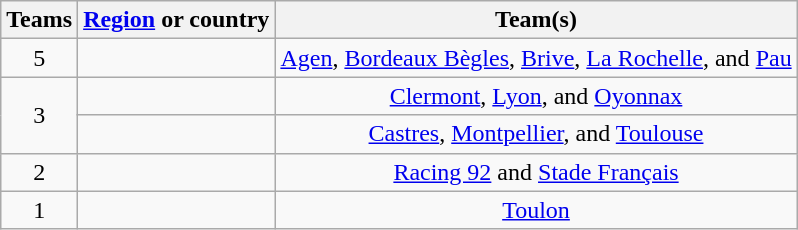<table class="wikitable" style="text-align:center">
<tr>
<th>Teams</th>
<th><a href='#'>Region</a> or country</th>
<th>Team(s)</th>
</tr>
<tr>
<td>5</td>
<td align="left"></td>
<td><a href='#'>Agen</a>, <a href='#'>Bordeaux Bègles</a>, <a href='#'>Brive</a>, <a href='#'>La Rochelle</a>, and <a href='#'>Pau</a></td>
</tr>
<tr>
<td rowspan="2">3</td>
<td align="left"></td>
<td><a href='#'>Clermont</a>, <a href='#'>Lyon</a>, and <a href='#'>Oyonnax</a></td>
</tr>
<tr>
<td align="left"></td>
<td><a href='#'>Castres</a>, <a href='#'>Montpellier</a>, and <a href='#'>Toulouse</a></td>
</tr>
<tr>
<td rowspan="1">2</td>
<td align="left"></td>
<td><a href='#'>Racing 92</a> and <a href='#'>Stade Français</a></td>
</tr>
<tr>
<td rowspan="1">1</td>
<td align="left"></td>
<td><a href='#'>Toulon</a></td>
</tr>
</table>
